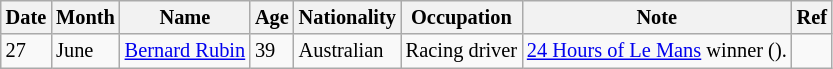<table class="wikitable" style="font-size:85%;">
<tr>
<th>Date</th>
<th>Month</th>
<th>Name</th>
<th>Age</th>
<th>Nationality</th>
<th>Occupation</th>
<th>Note</th>
<th>Ref</th>
</tr>
<tr>
<td>27</td>
<td>June</td>
<td><a href='#'>Bernard Rubin</a></td>
<td>39</td>
<td>Australian</td>
<td>Racing driver</td>
<td><a href='#'>24 Hours of Le Mans</a> winner ().</td>
<td></td>
</tr>
</table>
